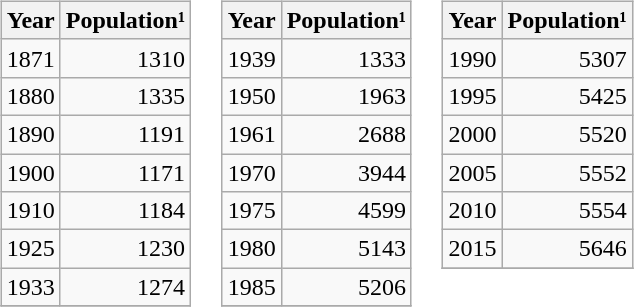<table>
<tr>
<td valign="top"><br><table class="wikitable">
<tr>
<th>Year</th>
<th>Population¹</th>
</tr>
<tr>
<td>1871</td>
<td align="right">1310</td>
</tr>
<tr>
<td>1880</td>
<td align="right">1335</td>
</tr>
<tr>
<td>1890</td>
<td align="right">1191</td>
</tr>
<tr>
<td>1900</td>
<td align="right">1171</td>
</tr>
<tr>
<td>1910</td>
<td align="right">1184</td>
</tr>
<tr>
<td>1925</td>
<td align="right">1230</td>
</tr>
<tr>
<td>1933</td>
<td align="right">1274</td>
</tr>
<tr>
</tr>
</table>
</td>
<td valign="top"><br><table class="wikitable">
<tr>
<th>Year</th>
<th>Population¹</th>
</tr>
<tr>
<td>1939</td>
<td align="right">1333</td>
</tr>
<tr>
<td>1950</td>
<td align="right">1963</td>
</tr>
<tr>
<td>1961</td>
<td align="right">2688</td>
</tr>
<tr>
<td>1970</td>
<td align="right">3944</td>
</tr>
<tr>
<td>1975</td>
<td align="right">4599</td>
</tr>
<tr>
<td>1980</td>
<td align="right">5143</td>
</tr>
<tr>
<td>1985</td>
<td align="right">5206</td>
</tr>
<tr>
</tr>
</table>
</td>
<td valign="top"><br><table class="wikitable">
<tr>
<th>Year</th>
<th>Population¹</th>
</tr>
<tr>
<td>1990</td>
<td align="right">5307</td>
</tr>
<tr>
<td>1995</td>
<td align="right">5425</td>
</tr>
<tr>
<td>2000</td>
<td align="right">5520</td>
</tr>
<tr>
<td>2005</td>
<td align="right">5552</td>
</tr>
<tr>
<td>2010</td>
<td align="right">5554</td>
</tr>
<tr>
<td>2015</td>
<td align="right">5646</td>
</tr>
<tr>
</tr>
</table>
</td>
</tr>
</table>
